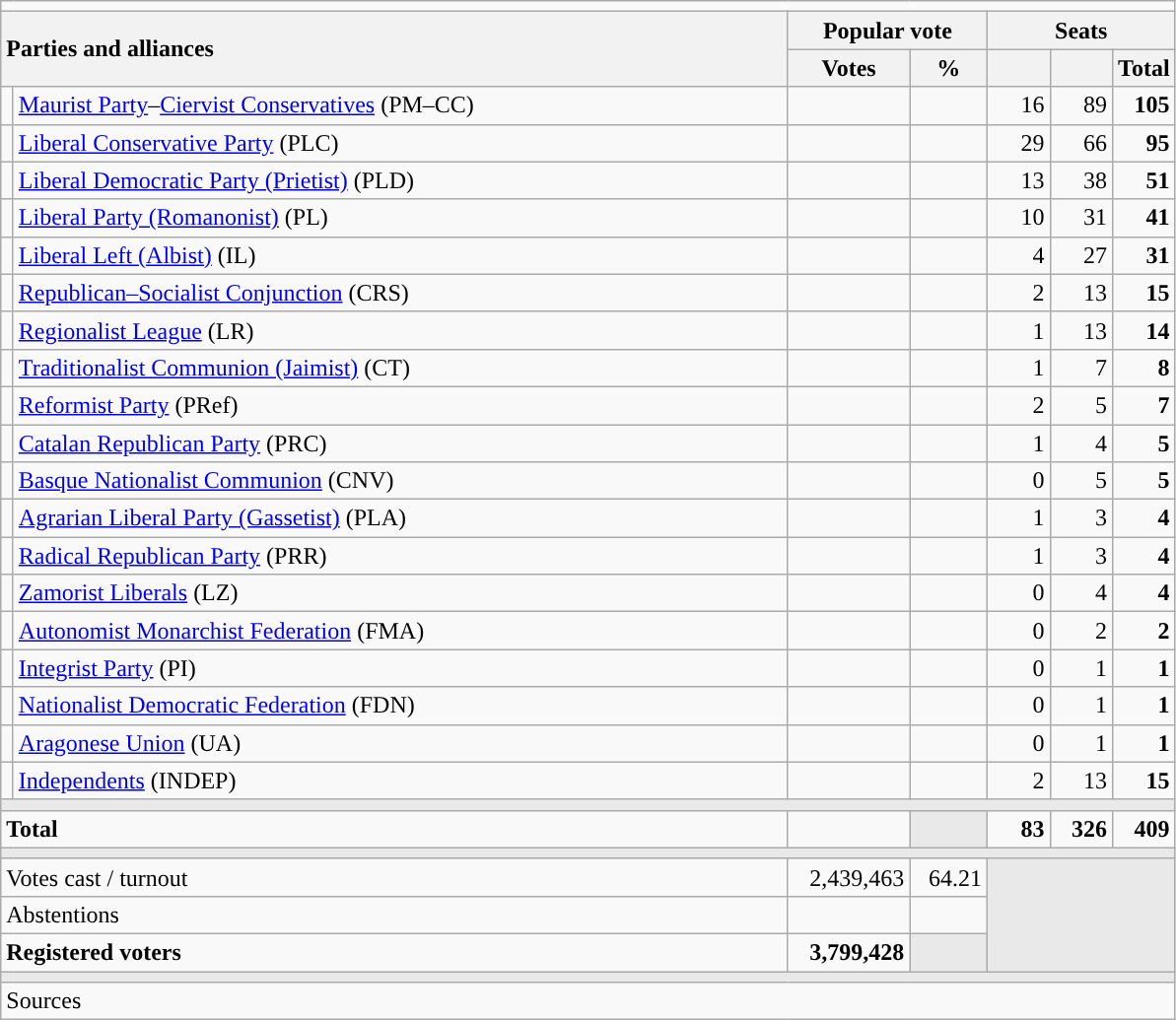<table class="wikitable" style="text-align:right;">
<tr>
<td colspan="7"></td>
</tr>
<tr>
<th style="text-align:left;" rowspan="2" colspan="2" width="525">Parties and alliances</th>
<th colspan="2">Popular vote</th>
<th colspan="3">Seats</th>
</tr>
<tr>
<th width="75">Votes</th>
<th width="45">%</th>
<th width="35"></th>
<th width="35"></th>
<th width="35">Total</th>
</tr>
<tr>
<td width="1" style="color:inherit;background:"></td>
<td align="left"><a href='#'>Maurist Party</a>–<a href='#'>Ciervist Conservatives</a> (PM–CC)</td>
<td></td>
<td></td>
<td>16</td>
<td>89</td>
<td><strong>105</strong></td>
</tr>
<tr>
<td style="color:inherit;background:"></td>
<td align="left"><a href='#'>Liberal Conservative Party</a> (PLC)</td>
<td></td>
<td></td>
<td>29</td>
<td>66</td>
<td><strong>95</strong></td>
</tr>
<tr>
<td style="color:inherit;background:"></td>
<td align="left"><a href='#'>Liberal Democratic Party (Prietist)</a> (PLD)</td>
<td></td>
<td></td>
<td>13</td>
<td>38</td>
<td><strong>51</strong></td>
</tr>
<tr>
<td style="color:inherit;background:"></td>
<td align="left"><a href='#'>Liberal Party (Romanonist)</a> (PL)</td>
<td></td>
<td></td>
<td>10</td>
<td>31</td>
<td><strong>41</strong></td>
</tr>
<tr>
<td style="color:inherit;background:"></td>
<td align="left"><a href='#'>Liberal Left (Albist)</a> (IL)</td>
<td></td>
<td></td>
<td>4</td>
<td>27</td>
<td><strong>31</strong></td>
</tr>
<tr>
<td style="color:inherit;background:"></td>
<td align="left"><a href='#'>Republican–Socialist Conjunction</a> (CRS)</td>
<td></td>
<td></td>
<td>2</td>
<td>13</td>
<td><strong>15</strong></td>
</tr>
<tr>
<td style="color:inherit;background:"></td>
<td align="left"><a href='#'>Regionalist League</a> (LR)</td>
<td></td>
<td></td>
<td>1</td>
<td>13</td>
<td><strong>14</strong></td>
</tr>
<tr>
<td style="color:inherit;background:"></td>
<td align="left"><a href='#'>Traditionalist Communion (Jaimist)</a> (CT)</td>
<td></td>
<td></td>
<td>1</td>
<td>7</td>
<td><strong>8</strong></td>
</tr>
<tr>
<td style="color:inherit;background:"></td>
<td align="left"><a href='#'>Reformist Party</a> (PRef)</td>
<td></td>
<td></td>
<td>2</td>
<td>5</td>
<td><strong>7</strong></td>
</tr>
<tr>
<td style="color:inherit;background:"></td>
<td align="left"><a href='#'>Catalan Republican Party</a> (PRC)</td>
<td></td>
<td></td>
<td>1</td>
<td>4</td>
<td><strong>5</strong></td>
</tr>
<tr>
<td style="color:inherit;background:"></td>
<td align="left"><a href='#'>Basque Nationalist Communion</a> (CNV)</td>
<td></td>
<td></td>
<td>0</td>
<td>5</td>
<td><strong>5</strong></td>
</tr>
<tr>
<td style="color:inherit;background:"></td>
<td align="left"><a href='#'>Agrarian Liberal Party (Gassetist)</a> (PLA)</td>
<td></td>
<td></td>
<td>1</td>
<td>3</td>
<td><strong>4</strong></td>
</tr>
<tr>
<td style="color:inherit;background:"></td>
<td align="left"><a href='#'>Radical Republican Party</a> (PRR)</td>
<td></td>
<td></td>
<td>1</td>
<td>3</td>
<td><strong>4</strong></td>
</tr>
<tr>
<td style="color:inherit;background:"></td>
<td align="left"><a href='#'>Zamorist Liberals</a> (LZ)</td>
<td></td>
<td></td>
<td>0</td>
<td>4</td>
<td><strong>4</strong></td>
</tr>
<tr>
<td style="color:inherit;background:"></td>
<td align="left"><a href='#'>Autonomist Monarchist Federation</a> (FMA)</td>
<td></td>
<td></td>
<td>0</td>
<td>2</td>
<td><strong>2</strong></td>
</tr>
<tr>
<td style="color:inherit;background:"></td>
<td align="left"><a href='#'>Integrist Party</a> (PI)</td>
<td></td>
<td></td>
<td>0</td>
<td>1</td>
<td><strong>1</strong></td>
</tr>
<tr>
<td style="color:inherit;background:"></td>
<td align="left"><a href='#'>Nationalist Democratic Federation</a> (FDN)</td>
<td></td>
<td></td>
<td>0</td>
<td>1</td>
<td><strong>1</strong></td>
</tr>
<tr>
<td style="color:inherit;background:"></td>
<td align="left"><a href='#'>Aragonese Union</a> (UA)</td>
<td></td>
<td></td>
<td>0</td>
<td>1</td>
<td><strong>1</strong></td>
</tr>
<tr>
<td style="color:inherit;background:"></td>
<td align="left"><a href='#'>Independents</a> (INDEP)</td>
<td></td>
<td></td>
<td>2</td>
<td>13</td>
<td><strong>15</strong></td>
</tr>
<tr>
<td colspan="7" bgcolor="#E9E9E9"></td>
</tr>
<tr style="font-weight:bold;">
<td align="left" colspan="2">Total</td>
<td></td>
<td bgcolor="#E9E9E9"></td>
<td>83</td>
<td>326</td>
<td>409</td>
</tr>
<tr>
<td colspan="7" bgcolor="#E9E9E9"></td>
</tr>
<tr>
<td align="left" colspan="2">Votes cast / turnout</td>
<td>2,439,463</td>
<td>64.21</td>
<td bgcolor="#E9E9E9" colspan="3" rowspan="3"></td>
</tr>
<tr>
<td align="left" colspan="2">Abstentions</td>
<td></td>
<td></td>
</tr>
<tr style="font-weight:bold;">
<td align="left" colspan="2">Registered voters</td>
<td>3,799,428</td>
<td bgcolor="#E9E9E9"></td>
</tr>
<tr>
<td colspan="7" bgcolor="#E9E9E9"></td>
</tr>
<tr>
<td align="left" colspan="7">Sources</td>
</tr>
</table>
